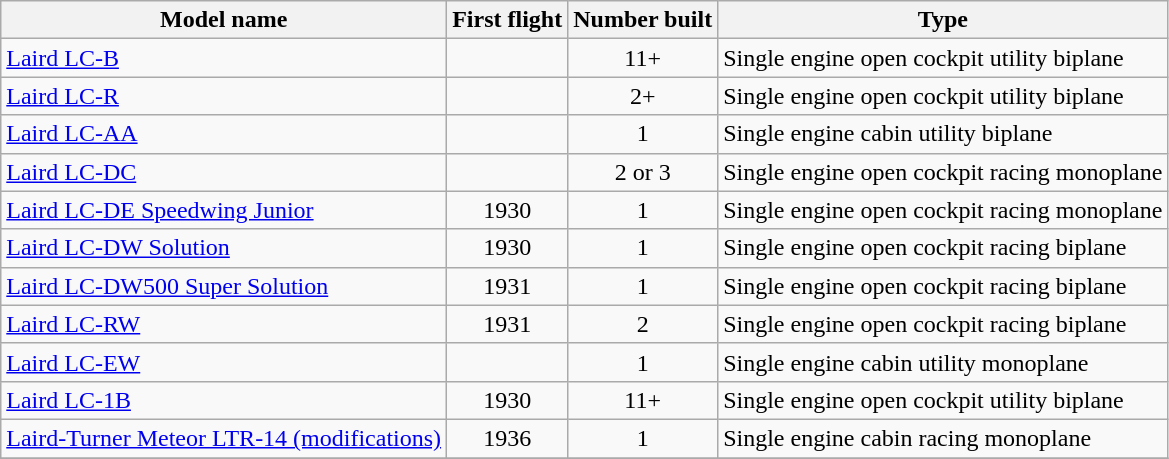<table class="wikitable sortable">
<tr>
<th>Model name</th>
<th>First flight</th>
<th>Number built</th>
<th>Type</th>
</tr>
<tr>
<td align=left><a href='#'>Laird LC-B</a></td>
<td align=center></td>
<td align=center>11+</td>
<td align=left>Single engine open cockpit utility biplane</td>
</tr>
<tr>
<td align=left><a href='#'>Laird LC-R</a></td>
<td align=center></td>
<td align=center>2+</td>
<td align=left>Single engine open cockpit utility biplane</td>
</tr>
<tr>
<td align=left><a href='#'>Laird LC-AA</a></td>
<td align=center></td>
<td align=center>1</td>
<td align=left>Single engine cabin utility biplane</td>
</tr>
<tr>
<td align=left><a href='#'>Laird LC-DC</a></td>
<td align=center></td>
<td align=center>2 or 3</td>
<td align=left>Single engine open cockpit racing monoplane</td>
</tr>
<tr>
<td align=left><a href='#'>Laird LC-DE Speedwing Junior</a></td>
<td align=center>1930</td>
<td align=center>1</td>
<td align=left>Single engine open cockpit racing monoplane</td>
</tr>
<tr>
<td align=left><a href='#'>Laird LC-DW Solution</a></td>
<td align=center>1930</td>
<td align=center>1</td>
<td align=left>Single engine open cockpit racing biplane</td>
</tr>
<tr>
<td align=left><a href='#'>Laird LC-DW500 Super Solution</a></td>
<td align=center>1931</td>
<td align=center>1</td>
<td align=left>Single engine open cockpit racing biplane</td>
</tr>
<tr>
<td align=left><a href='#'>Laird LC-RW</a></td>
<td align=center>1931</td>
<td align=center>2</td>
<td align=left>Single engine open cockpit racing biplane</td>
</tr>
<tr>
<td align=left><a href='#'>Laird LC-EW</a></td>
<td align=center></td>
<td align=center>1</td>
<td align=left>Single engine cabin utility monoplane</td>
</tr>
<tr>
<td align=left><a href='#'>Laird LC-1B</a></td>
<td align=center>1930</td>
<td align=center>11+</td>
<td align=left>Single engine open cockpit utility biplane</td>
</tr>
<tr>
<td align=left><a href='#'>Laird-Turner Meteor LTR-14 (modifications)</a></td>
<td align=center>1936</td>
<td align=center>1</td>
<td align=left>Single engine cabin racing monoplane</td>
</tr>
<tr>
</tr>
</table>
